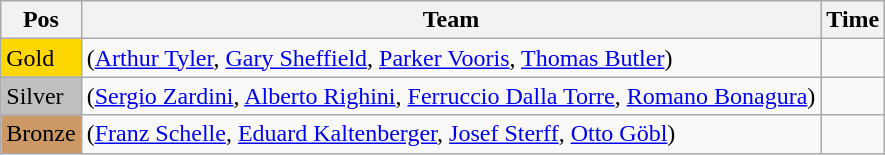<table class="wikitable">
<tr>
<th>Pos</th>
<th>Team</th>
<th>Time</th>
</tr>
<tr>
<td style="background:gold">Gold</td>
<td> (<a href='#'>Arthur Tyler</a>, <a href='#'>Gary Sheffield</a>, <a href='#'>Parker Vooris</a>, <a href='#'>Thomas Butler</a>)</td>
<td></td>
</tr>
<tr>
<td style="background:silver">Silver</td>
<td> (<a href='#'>Sergio Zardini</a>, <a href='#'>Alberto Righini</a>, <a href='#'>Ferruccio Dalla Torre</a>, <a href='#'>Romano Bonagura</a>)</td>
<td></td>
</tr>
<tr>
<td style="background:#cc9966">Bronze</td>
<td> (<a href='#'>Franz Schelle</a>, <a href='#'>Eduard Kaltenberger</a>, <a href='#'>Josef Sterff</a>, <a href='#'>Otto Göbl</a>)</td>
<td></td>
</tr>
</table>
